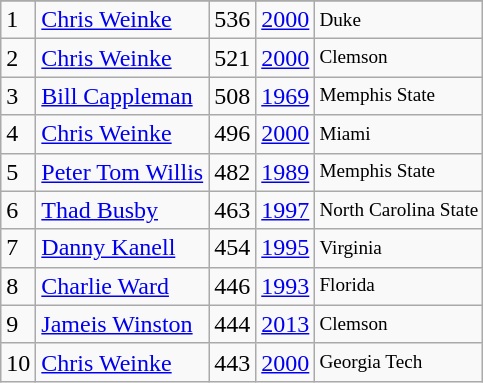<table class="wikitable">
<tr>
</tr>
<tr>
<td>1</td>
<td><a href='#'>Chris Weinke</a></td>
<td>536</td>
<td><a href='#'>2000</a></td>
<td style="font-size:80%;">Duke</td>
</tr>
<tr>
<td>2</td>
<td><a href='#'>Chris Weinke</a></td>
<td>521</td>
<td><a href='#'>2000</a></td>
<td style="font-size:80%;">Clemson</td>
</tr>
<tr>
<td>3</td>
<td><a href='#'>Bill Cappleman</a></td>
<td>508</td>
<td><a href='#'>1969</a></td>
<td style="font-size:80%;">Memphis State</td>
</tr>
<tr>
<td>4</td>
<td><a href='#'>Chris Weinke</a></td>
<td>496</td>
<td><a href='#'>2000</a></td>
<td style="font-size:80%;">Miami</td>
</tr>
<tr>
<td>5</td>
<td><a href='#'>Peter Tom Willis</a></td>
<td>482</td>
<td><a href='#'>1989</a></td>
<td style="font-size:80%;">Memphis State</td>
</tr>
<tr>
<td>6</td>
<td><a href='#'>Thad Busby</a></td>
<td>463</td>
<td><a href='#'>1997</a></td>
<td style="font-size:80%;">North Carolina State</td>
</tr>
<tr>
<td>7</td>
<td><a href='#'>Danny Kanell</a></td>
<td>454</td>
<td><a href='#'>1995</a></td>
<td style="font-size:80%;">Virginia</td>
</tr>
<tr>
<td>8</td>
<td><a href='#'>Charlie Ward</a></td>
<td>446</td>
<td><a href='#'>1993</a></td>
<td style="font-size:80%;">Florida</td>
</tr>
<tr>
<td>9</td>
<td><a href='#'>Jameis Winston</a></td>
<td>444</td>
<td><a href='#'>2013</a></td>
<td style="font-size:80%;">Clemson</td>
</tr>
<tr>
<td>10</td>
<td><a href='#'>Chris Weinke</a></td>
<td>443</td>
<td><a href='#'>2000</a></td>
<td style="font-size:80%;">Georgia Tech</td>
</tr>
</table>
